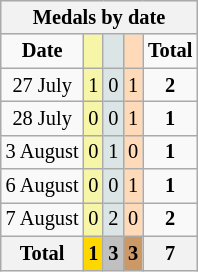<table class="wikitable" style="font-size:85%">
<tr bgcolor="#efefef">
<th colspan=6>Medals by date</th>
</tr>
<tr align=center>
<td><strong>Date</strong></td>
<td bgcolor=#f7f6a8></td>
<td bgcolor=#dce5e5></td>
<td bgcolor=#ffdab9></td>
<td><strong>Total</strong></td>
</tr>
<tr align=center>
<td>27 July</td>
<td style="background:#F7F6A8;">1</td>
<td style="background:#DCE5E5;">0</td>
<td style="background:#FFDAB9;">1</td>
<td><strong>2</strong></td>
</tr>
<tr align=center>
<td>28 July</td>
<td style="background:#F7F6A8;">0</td>
<td style="background:#DCE5E5;">0</td>
<td style="background:#FFDAB9;">1</td>
<td><strong>1</strong></td>
</tr>
<tr align=center>
<td>3 August</td>
<td style="background:#F7F6A8;">0</td>
<td style="background:#DCE5E5;">1</td>
<td style="background:#FFDAB9;">0</td>
<td><strong>1</strong></td>
</tr>
<tr align=center>
<td>6 August</td>
<td style="background:#F7F6A8;">0</td>
<td style="background:#DCE5E5;">0</td>
<td style="background:#FFDAB9;">1</td>
<td><strong>1</strong></td>
</tr>
<tr align=center>
<td>7 August</td>
<td style="background:#F7F6A8;">0</td>
<td style="background:#DCE5E5;">2</td>
<td style="background:#FFDAB9;">0</td>
<td><strong>2</strong></td>
</tr>
<tr align=center>
<th><strong>Total</strong></th>
<th style="background:gold;"><strong>1</strong></th>
<th style="background:silver;"><strong>3</strong></th>
<th style="background:#c96;"><strong>3</strong></th>
<th>7</th>
</tr>
</table>
